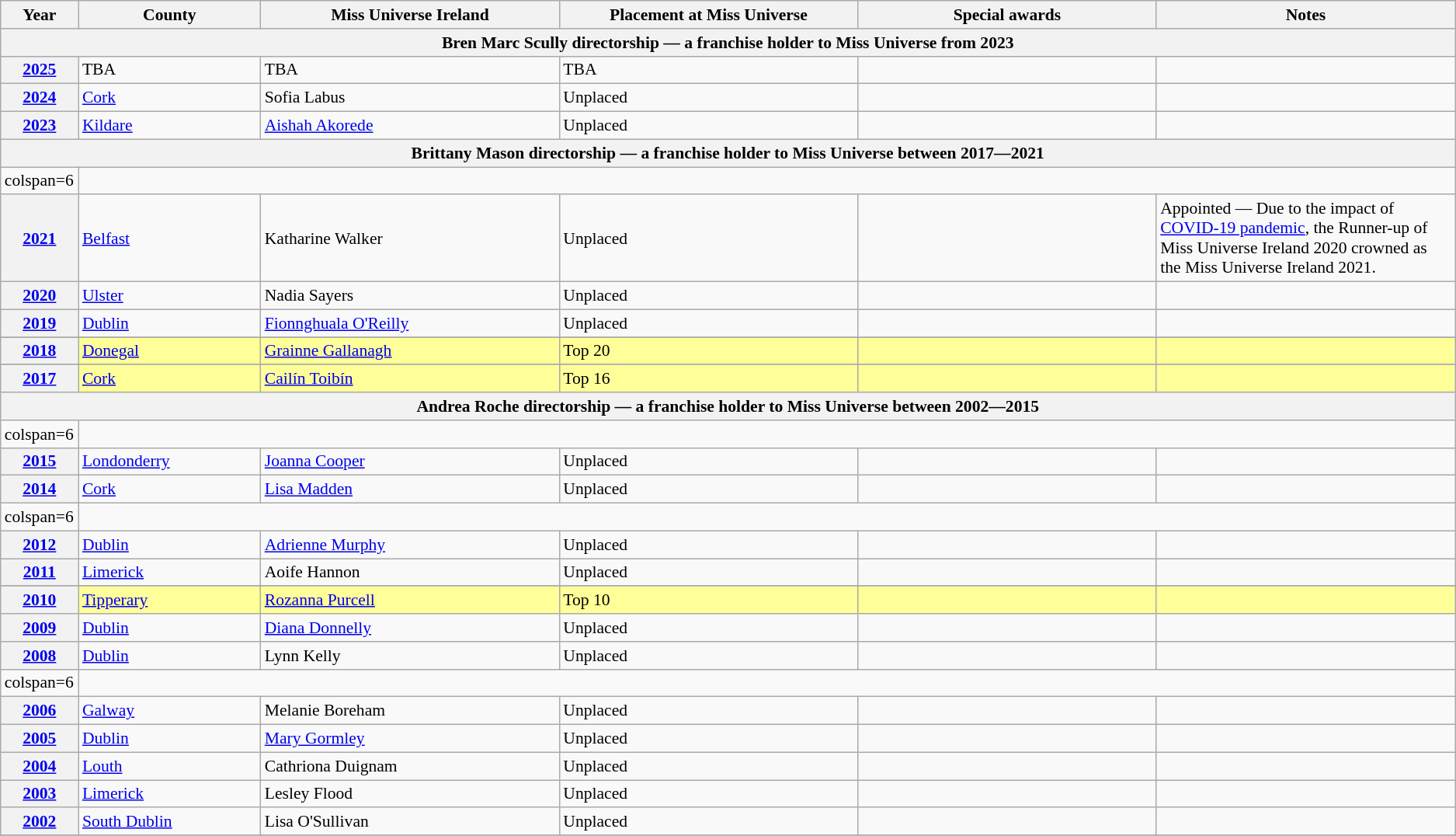<table class="wikitable " style="font-size: 90%;">
<tr>
<th width="60">Year</th>
<th width="150">County</th>
<th width="250">Miss Universe Ireland</th>
<th width="250">Placement at Miss Universe</th>
<th width="250">Special awards</th>
<th width="250">Notes</th>
</tr>
<tr>
<th colspan="6">Bren Marc Scully directorship — a franchise holder to Miss Universe from 2023</th>
</tr>
<tr>
<th><a href='#'>2025</a></th>
<td>TBA</td>
<td>TBA</td>
<td>TBA</td>
<td></td>
<td></td>
</tr>
<tr>
<th><a href='#'>2024</a></th>
<td><a href='#'>Cork</a></td>
<td>Sofia Labus</td>
<td>Unplaced</td>
<td></td>
<td></td>
</tr>
<tr>
<th><a href='#'>2023</a></th>
<td><a href='#'>Kildare</a></td>
<td><a href='#'>Aishah Akorede</a></td>
<td>Unplaced</td>
<td></td>
<td></td>
</tr>
<tr>
<th colspan="6">Brittany Mason directorship — a franchise holder to Miss Universe between 2017―2021</th>
</tr>
<tr>
<td>colspan=6 </td>
</tr>
<tr>
<th><a href='#'>2021</a></th>
<td><a href='#'>Belfast</a></td>
<td>Katharine Walker</td>
<td>Unplaced</td>
<td></td>
<td>Appointed — Due to the impact of <a href='#'>COVID-19 pandemic</a>, the  Runner-up of Miss Universe Ireland 2020 crowned as the Miss Universe Ireland 2021.</td>
</tr>
<tr>
<th><a href='#'>2020</a></th>
<td><a href='#'>Ulster</a></td>
<td>Nadia Sayers</td>
<td>Unplaced</td>
<td></td>
<td></td>
</tr>
<tr>
<th><a href='#'>2019</a></th>
<td><a href='#'>Dublin</a></td>
<td><a href='#'>Fionnghuala O'Reilly</a></td>
<td>Unplaced</td>
<td></td>
<td></td>
</tr>
<tr>
</tr>
<tr style="background-color:#FFFF99;">
<th><a href='#'>2018</a></th>
<td><a href='#'>Donegal</a></td>
<td><a href='#'>Grainne Gallanagh</a></td>
<td>Top 20</td>
<td></td>
<td></td>
</tr>
<tr>
</tr>
<tr style="background-color:#FFFF99;">
<th><a href='#'>2017</a></th>
<td><a href='#'>Cork</a></td>
<td><a href='#'>Cailín Toibín</a></td>
<td>Top 16</td>
<td></td>
<td></td>
</tr>
<tr>
<th colspan="6">Andrea Roche directorship — a franchise holder to Miss Universe between 2002―2015</th>
</tr>
<tr>
<td>colspan=6 </td>
</tr>
<tr>
<th><a href='#'>2015</a></th>
<td><a href='#'>Londonderry</a></td>
<td><a href='#'>Joanna Cooper</a></td>
<td>Unplaced</td>
<td></td>
<td></td>
</tr>
<tr>
<th><a href='#'>2014</a></th>
<td><a href='#'>Cork</a></td>
<td><a href='#'>Lisa Madden</a></td>
<td>Unplaced</td>
<td></td>
<td></td>
</tr>
<tr>
<td>colspan=6 </td>
</tr>
<tr>
<th><a href='#'>2012</a></th>
<td><a href='#'>Dublin</a></td>
<td><a href='#'>Adrienne Murphy</a></td>
<td>Unplaced</td>
<td></td>
<td></td>
</tr>
<tr>
<th><a href='#'>2011</a></th>
<td><a href='#'>Limerick</a></td>
<td>Aoife Hannon</td>
<td>Unplaced</td>
<td></td>
<td></td>
</tr>
<tr>
</tr>
<tr style="background-color:#FFFF99;">
<th><a href='#'>2010</a></th>
<td><a href='#'>Tipperary</a></td>
<td><a href='#'>Rozanna Purcell</a></td>
<td>Top 10</td>
<td></td>
<td></td>
</tr>
<tr>
<th><a href='#'>2009</a></th>
<td><a href='#'>Dublin</a></td>
<td><a href='#'>Diana Donnelly</a></td>
<td>Unplaced</td>
<td></td>
<td></td>
</tr>
<tr>
<th><a href='#'>2008</a></th>
<td><a href='#'>Dublin</a></td>
<td>Lynn Kelly</td>
<td>Unplaced</td>
<td></td>
<td></td>
</tr>
<tr>
<td>colspan=6 </td>
</tr>
<tr>
<th><a href='#'>2006</a></th>
<td><a href='#'>Galway</a></td>
<td>Melanie Boreham</td>
<td>Unplaced</td>
<td></td>
<td></td>
</tr>
<tr>
<th><a href='#'>2005</a></th>
<td><a href='#'>Dublin</a></td>
<td><a href='#'>Mary Gormley</a></td>
<td>Unplaced</td>
<td></td>
<td></td>
</tr>
<tr>
<th><a href='#'>2004</a></th>
<td><a href='#'>Louth</a></td>
<td>Cathriona Duignam</td>
<td>Unplaced</td>
<td></td>
<td></td>
</tr>
<tr>
<th><a href='#'>2003</a></th>
<td><a href='#'>Limerick</a></td>
<td>Lesley Flood</td>
<td>Unplaced</td>
<td></td>
<td></td>
</tr>
<tr>
<th><a href='#'>2002</a></th>
<td><a href='#'>South Dublin</a></td>
<td>Lisa O'Sullivan</td>
<td>Unplaced</td>
<td></td>
<td></td>
</tr>
<tr>
</tr>
</table>
